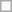<table class=wikitable>
<tr>
<td> </td>
</tr>
</table>
